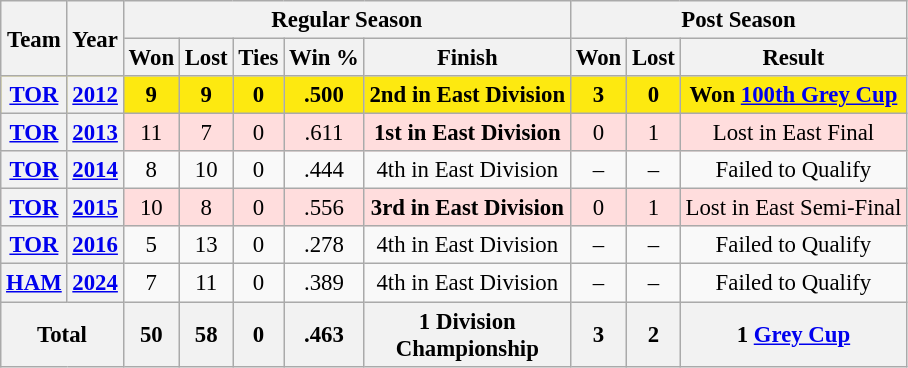<table class="wikitable" style="font-size: 95%; text-align:center;">
<tr>
<th rowspan="2">Team</th>
<th rowspan="2">Year</th>
<th colspan="5">Regular Season</th>
<th colspan="4">Post Season</th>
</tr>
<tr>
<th>Won</th>
<th>Lost</th>
<th>Ties</th>
<th>Win %</th>
<th>Finish</th>
<th>Won</th>
<th>Lost</th>
<th>Result</th>
</tr>
<tr ! style="background:#FDE910;">
<th><a href='#'>TOR</a></th>
<th><a href='#'>2012</a></th>
<td><strong>9</strong></td>
<td><strong>9</strong></td>
<td><strong>0</strong></td>
<td><strong>.500</strong></td>
<td><strong>2nd in East Division</strong></td>
<td><strong>3</strong></td>
<td><strong>0</strong></td>
<td><strong>Won <a href='#'>100th Grey Cup</a></strong></td>
</tr>
<tr ! style="background:#fdd;">
<th><a href='#'>TOR</a></th>
<th><a href='#'>2013</a></th>
<td>11</td>
<td>7</td>
<td>0</td>
<td>.611</td>
<td><strong>1st in East Division</strong></td>
<td>0</td>
<td>1</td>
<td>Lost in East Final</td>
</tr>
<tr>
<th><a href='#'>TOR</a></th>
<th><a href='#'>2014</a></th>
<td>8</td>
<td>10</td>
<td>0</td>
<td>.444</td>
<td>4th in East Division</td>
<td>–</td>
<td>–</td>
<td>Failed to Qualify</td>
</tr>
<tr ! style="background:#fdd;">
<th><a href='#'>TOR</a></th>
<th><a href='#'>2015</a></th>
<td>10</td>
<td>8</td>
<td>0</td>
<td>.556</td>
<td><strong>3rd in East Division</strong></td>
<td>0</td>
<td>1</td>
<td>Lost in East Semi-Final</td>
</tr>
<tr>
<th><a href='#'>TOR</a></th>
<th><a href='#'>2016</a></th>
<td>5</td>
<td>13</td>
<td>0</td>
<td>.278</td>
<td>4th in East Division</td>
<td>–</td>
<td>–</td>
<td>Failed to Qualify</td>
</tr>
<tr>
<th><a href='#'>HAM</a></th>
<th><a href='#'>2024</a></th>
<td>7</td>
<td>11</td>
<td>0</td>
<td>.389</td>
<td>4th in East Division</td>
<td>–</td>
<td>–</td>
<td>Failed to Qualify</td>
</tr>
<tr>
<th colspan="2"><strong>Total</strong></th>
<th><strong>50</strong></th>
<th><strong>58</strong></th>
<th><strong>0</strong></th>
<th><strong>.463</strong></th>
<th><strong>1 Division<br>Championship</strong></th>
<th><strong>3</strong></th>
<th><strong>2</strong></th>
<th><strong>1 <a href='#'>Grey Cup</a></strong></th>
</tr>
</table>
